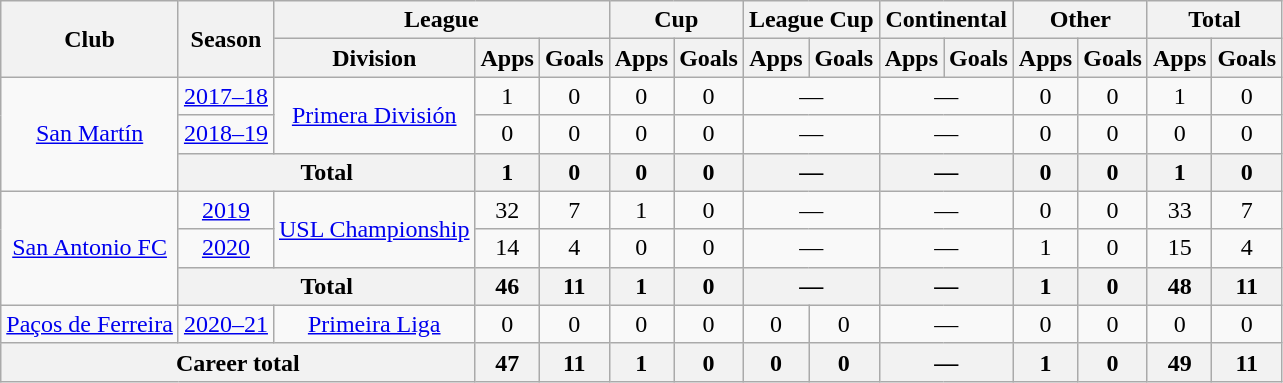<table class="wikitable" style="text-align:center">
<tr>
<th rowspan="2">Club</th>
<th rowspan="2">Season</th>
<th colspan="3">League</th>
<th colspan="2">Cup</th>
<th colspan="2">League Cup</th>
<th colspan="2">Continental</th>
<th colspan="2">Other</th>
<th colspan="2">Total</th>
</tr>
<tr>
<th>Division</th>
<th>Apps</th>
<th>Goals</th>
<th>Apps</th>
<th>Goals</th>
<th>Apps</th>
<th>Goals</th>
<th>Apps</th>
<th>Goals</th>
<th>Apps</th>
<th>Goals</th>
<th>Apps</th>
<th>Goals</th>
</tr>
<tr>
<td rowspan="3"><a href='#'>San Martín</a></td>
<td><a href='#'>2017–18</a></td>
<td rowspan="2"><a href='#'>Primera División</a></td>
<td>1</td>
<td>0</td>
<td>0</td>
<td>0</td>
<td colspan="2">—</td>
<td colspan="2">—</td>
<td>0</td>
<td>0</td>
<td>1</td>
<td>0</td>
</tr>
<tr>
<td><a href='#'>2018–19</a></td>
<td>0</td>
<td>0</td>
<td>0</td>
<td>0</td>
<td colspan="2">—</td>
<td colspan="2">—</td>
<td>0</td>
<td>0</td>
<td>0</td>
<td>0</td>
</tr>
<tr>
<th colspan="2">Total</th>
<th>1</th>
<th>0</th>
<th>0</th>
<th>0</th>
<th colspan="2">—</th>
<th colspan="2">—</th>
<th>0</th>
<th>0</th>
<th>1</th>
<th>0</th>
</tr>
<tr>
<td rowspan="3"><a href='#'>San Antonio FC</a></td>
<td><a href='#'>2019</a></td>
<td rowspan="2"><a href='#'>USL Championship</a></td>
<td>32</td>
<td>7</td>
<td>1</td>
<td>0</td>
<td colspan="2">—</td>
<td colspan="2">—</td>
<td>0</td>
<td>0</td>
<td>33</td>
<td>7</td>
</tr>
<tr>
<td><a href='#'>2020</a></td>
<td>14</td>
<td>4</td>
<td>0</td>
<td>0</td>
<td colspan="2">—</td>
<td colspan="2">—</td>
<td>1</td>
<td>0</td>
<td>15</td>
<td>4</td>
</tr>
<tr>
<th colspan="2">Total</th>
<th>46</th>
<th>11</th>
<th>1</th>
<th>0</th>
<th colspan="2">—</th>
<th colspan="2">—</th>
<th>1</th>
<th>0</th>
<th>48</th>
<th>11</th>
</tr>
<tr>
<td rowspan="1"><a href='#'>Paços de Ferreira</a></td>
<td><a href='#'>2020–21</a></td>
<td rowspan="1"><a href='#'>Primeira Liga</a></td>
<td>0</td>
<td>0</td>
<td>0</td>
<td>0</td>
<td>0</td>
<td>0</td>
<td colspan="2">—</td>
<td>0</td>
<td>0</td>
<td>0</td>
<td>0</td>
</tr>
<tr>
<th colspan="3">Career total</th>
<th>47</th>
<th>11</th>
<th>1</th>
<th>0</th>
<th>0</th>
<th>0</th>
<th colspan="2">—</th>
<th>1</th>
<th>0</th>
<th>49</th>
<th>11</th>
</tr>
</table>
